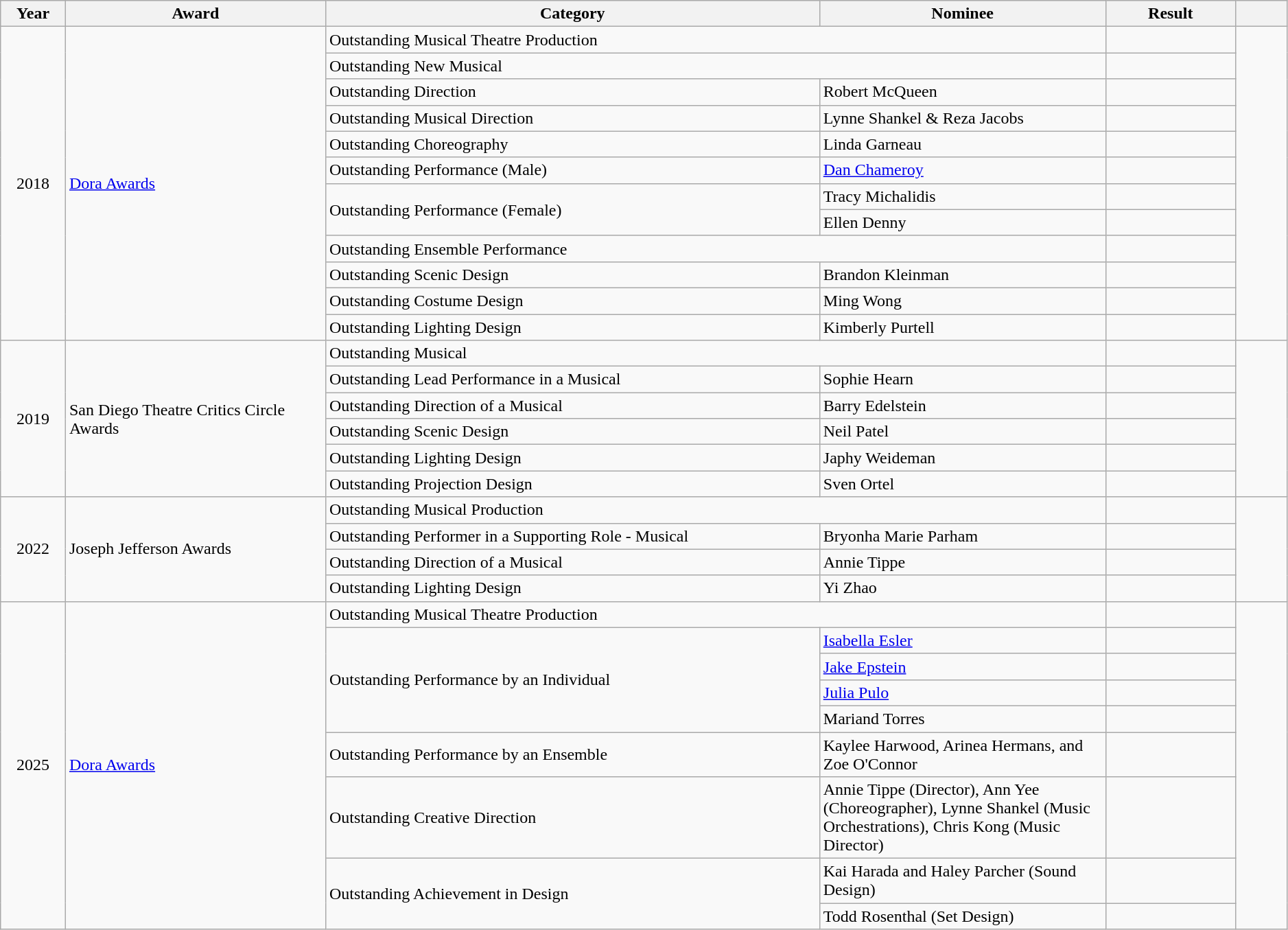<table class="wikitable sortable" style="width: 99%;">
<tr>
<th scope="col" style="width:5%;">Year</th>
<th scope="col" style="width:20%;">Award</th>
<th scope="col" style="width:38%;">Category</th>
<th scope="col" style="width:22%;">Nominee</th>
<th scope="col" style="width:10%;">Result</th>
<th scope="col" class="unsortable" style="width:4%;"></th>
</tr>
<tr>
<td rowspan="12" style="text-align:center;">2018</td>
<td rowspan="12"><a href='#'>Dora Awards</a></td>
<td colspan="2">Outstanding Musical Theatre Production</td>
<td></td>
<td rowspan="12" style="text-align: center;"></td>
</tr>
<tr>
<td colspan="2">Outstanding New Musical</td>
<td></td>
</tr>
<tr>
<td>Outstanding Direction</td>
<td>Robert McQueen</td>
<td></td>
</tr>
<tr>
<td>Outstanding Musical Direction</td>
<td>Lynne Shankel & Reza Jacobs</td>
<td></td>
</tr>
<tr>
<td>Outstanding Choreography</td>
<td>Linda Garneau</td>
<td></td>
</tr>
<tr>
<td>Outstanding Performance (Male)</td>
<td><a href='#'>Dan Chameroy</a></td>
<td></td>
</tr>
<tr>
<td rowspan=2>Outstanding Performance (Female)</td>
<td>Tracy Michalidis</td>
<td></td>
</tr>
<tr>
<td>Ellen Denny</td>
<td></td>
</tr>
<tr>
<td colspan="2">Outstanding Ensemble Performance</td>
<td></td>
</tr>
<tr>
<td>Outstanding Scenic Design</td>
<td>Brandon Kleinman</td>
<td></td>
</tr>
<tr>
<td>Outstanding Costume Design</td>
<td>Ming Wong</td>
<td></td>
</tr>
<tr>
<td>Outstanding Lighting Design</td>
<td>Kimberly Purtell</td>
<td></td>
</tr>
<tr>
<td rowspan="6" style="text-align:center;">2019</td>
<td rowspan="6">San Diego Theatre Critics Circle Awards</td>
<td colspan="2">Outstanding Musical</td>
<td></td>
<td rowspan="6" style="text-align: center;"></td>
</tr>
<tr>
<td>Outstanding Lead Performance in a Musical</td>
<td>Sophie Hearn</td>
<td></td>
</tr>
<tr>
<td>Outstanding Direction of a Musical</td>
<td>Barry Edelstein</td>
<td></td>
</tr>
<tr>
<td>Outstanding Scenic Design</td>
<td>Neil Patel</td>
<td></td>
</tr>
<tr>
<td>Outstanding Lighting Design</td>
<td>Japhy Weideman</td>
<td></td>
</tr>
<tr>
<td>Outstanding Projection Design</td>
<td>Sven Ortel</td>
<td></td>
</tr>
<tr>
<td rowspan="4" style="text-align:center;">2022</td>
<td rowspan="4">Joseph Jefferson Awards</td>
<td colspan="2">Outstanding Musical Production</td>
<td></td>
<td rowspan="4" style="text-align: center;"></td>
</tr>
<tr>
<td>Outstanding Performer in a Supporting Role - Musical</td>
<td>Bryonha Marie Parham</td>
<td></td>
</tr>
<tr>
<td>Outstanding Direction of a Musical</td>
<td>Annie Tippe</td>
<td></td>
</tr>
<tr>
<td>Outstanding Lighting Design</td>
<td>Yi Zhao</td>
<td></td>
</tr>
<tr>
<td rowspan="9" style="text-align:center;">2025</td>
<td rowspan="9"><a href='#'>Dora Awards</a></td>
<td colspan="2">Outstanding Musical Theatre Production</td>
<td></td>
<td rowspan="9" style="text-align: center;"></td>
</tr>
<tr>
<td rowspan=4>Outstanding Performance by an Individual</td>
<td><a href='#'>Isabella Esler</a></td>
<td></td>
</tr>
<tr>
<td><a href='#'>Jake Epstein</a></td>
<td></td>
</tr>
<tr>
<td><a href='#'>Julia Pulo</a></td>
<td></td>
</tr>
<tr>
<td>Mariand Torres</td>
<td></td>
</tr>
<tr>
<td>Outstanding Performance by an Ensemble</td>
<td>Kaylee Harwood, Arinea Hermans, and Zoe O'Connor</td>
<td></td>
</tr>
<tr>
<td>Outstanding Creative Direction</td>
<td>Annie Tippe (Director), Ann Yee (Choreographer), Lynne Shankel (Music Orchestrations), Chris Kong (Music Director)</td>
<td></td>
</tr>
<tr>
<td rowspan=2>Outstanding Achievement in Design</td>
<td>Kai Harada and Haley Parcher (Sound Design)</td>
<td></td>
</tr>
<tr>
<td>Todd Rosenthal (Set Design)</td>
<td></td>
</tr>
</table>
